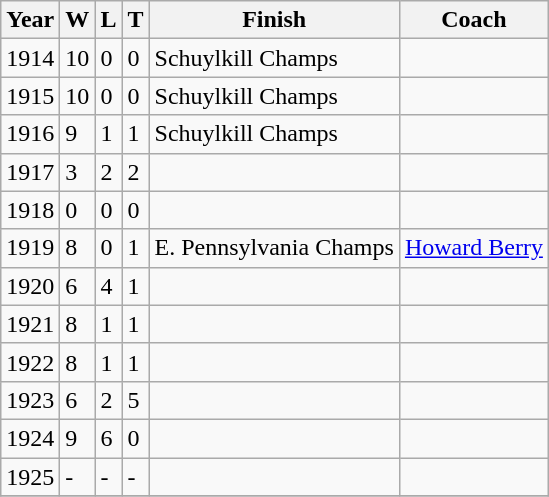<table class="wikitable">
<tr lp>
<th>Year</th>
<th>W</th>
<th>L</th>
<th>T</th>
<th>Finish</th>
<th>Coach</th>
</tr>
<tr>
<td>1914</td>
<td>10</td>
<td>0</td>
<td>0</td>
<td>Schuylkill Champs</td>
<td></td>
</tr>
<tr>
<td>1915</td>
<td>10</td>
<td>0</td>
<td>0</td>
<td>Schuylkill Champs</td>
<td></td>
</tr>
<tr>
<td>1916</td>
<td>9</td>
<td>1</td>
<td>1</td>
<td>Schuylkill Champs</td>
<td></td>
</tr>
<tr>
<td>1917</td>
<td>3</td>
<td>2</td>
<td>2</td>
<td></td>
<td></td>
</tr>
<tr>
<td>1918</td>
<td>0</td>
<td>0</td>
<td>0</td>
<td></td>
<td></td>
</tr>
<tr>
<td>1919</td>
<td>8</td>
<td>0</td>
<td>1</td>
<td>E. Pennsylvania Champs</td>
<td><a href='#'>Howard Berry</a></td>
</tr>
<tr>
<td>1920</td>
<td>6</td>
<td>4</td>
<td>1</td>
<td></td>
<td></td>
</tr>
<tr>
<td>1921</td>
<td>8</td>
<td>1</td>
<td>1</td>
<td></td>
<td></td>
</tr>
<tr>
<td>1922</td>
<td>8</td>
<td>1</td>
<td>1</td>
<td></td>
<td></td>
</tr>
<tr>
<td>1923</td>
<td>6</td>
<td>2</td>
<td>5</td>
<td></td>
<td></td>
</tr>
<tr>
<td>1924</td>
<td>9</td>
<td>6</td>
<td>0</td>
<td></td>
<td></td>
</tr>
<tr>
<td>1925</td>
<td>-</td>
<td>-</td>
<td>-</td>
<td></td>
<td></td>
</tr>
<tr>
</tr>
</table>
